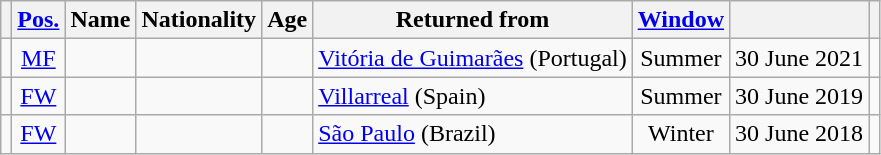<table class="wikitable sortable" style="text-align:center;">
<tr>
<th scope=col></th>
<th scope=col><a href='#'>Pos.</a></th>
<th scope=col>Name</th>
<th scope=col>Nationality</th>
<th scope=col>Age</th>
<th scope=col>Returned from</th>
<th scope=col><a href='#'>Window</a></th>
<th scope=col></th>
<th scope=col class=unsortable></th>
</tr>
<tr>
<td></td>
<td><a href='#'>MF</a></td>
<td align=left></td>
<td align=left></td>
<td></td>
<td align=left><a href='#'>Vitória de Guimarães</a> (Portugal)</td>
<td>Summer</td>
<td>30 June 2021</td>
<td></td>
</tr>
<tr>
<td></td>
<td><a href='#'>FW</a></td>
<td align=left></td>
<td align=left></td>
<td></td>
<td align=left><a href='#'>Villarreal</a> (Spain)</td>
<td>Summer</td>
<td>30 June 2019</td>
<td></td>
</tr>
<tr>
<td></td>
<td><a href='#'>FW</a></td>
<td align=left></td>
<td align=left></td>
<td></td>
<td align=left><a href='#'>São Paulo</a> (Brazil)</td>
<td>Winter</td>
<td>30 June 2018</td>
<td></td>
</tr>
</table>
